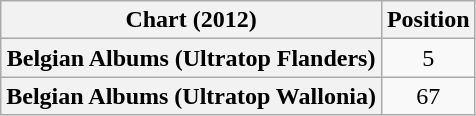<table class="wikitable sortable plainrowheaders" style="text-align:center">
<tr>
<th scope="col">Chart (2012)</th>
<th scope="col">Position</th>
</tr>
<tr>
<th scope="row">Belgian Albums (Ultratop Flanders)</th>
<td>5</td>
</tr>
<tr>
<th scope="row">Belgian Albums (Ultratop Wallonia)</th>
<td>67</td>
</tr>
</table>
